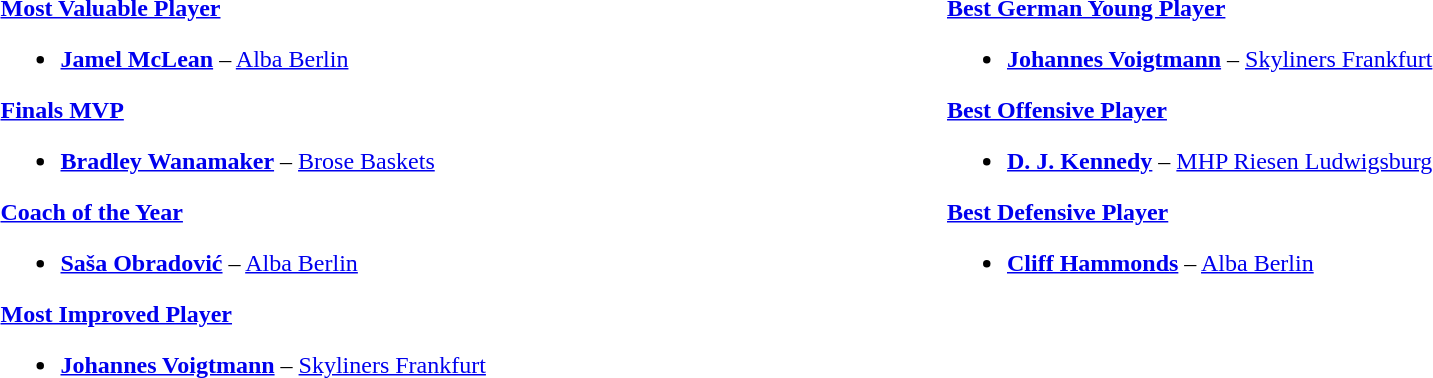<table style="width:100%;">
<tr>
<td style="width:50%; vertical-align:top;"><br><strong><a href='#'>Most Valuable Player</a></strong><ul><li> <strong><a href='#'>Jamel McLean</a></strong> – <a href='#'>Alba Berlin</a></li></ul><strong><a href='#'>Finals MVP</a></strong><ul><li><strong> <a href='#'>Bradley Wanamaker</a></strong> – <a href='#'>Brose Baskets</a></li></ul><strong><a href='#'>Coach of the Year</a></strong><ul><li><strong> <a href='#'>Saša Obradović</a></strong> – <a href='#'>Alba Berlin</a></li></ul><strong><a href='#'>Most Improved Player</a></strong><ul><li> <strong><a href='#'>Johannes Voigtmann</a></strong> – <a href='#'>Skyliners Frankfurt</a></li></ul></td>
<td style="width:50%; vertical-align:top;"><br><strong><a href='#'>Best German Young Player</a></strong><ul><li> <strong><a href='#'>Johannes Voigtmann</a></strong> – <a href='#'>Skyliners Frankfurt</a></li></ul><strong><a href='#'>Best Offensive Player</a></strong><ul><li><strong> <a href='#'>D. J. Kennedy</a></strong> – <a href='#'>MHP Riesen Ludwigsburg</a></li></ul><strong><a href='#'>Best Defensive Player</a></strong><ul><li><strong>  <a href='#'>Cliff Hammonds</a></strong> – <a href='#'>Alba Berlin</a></li></ul></td>
</tr>
</table>
